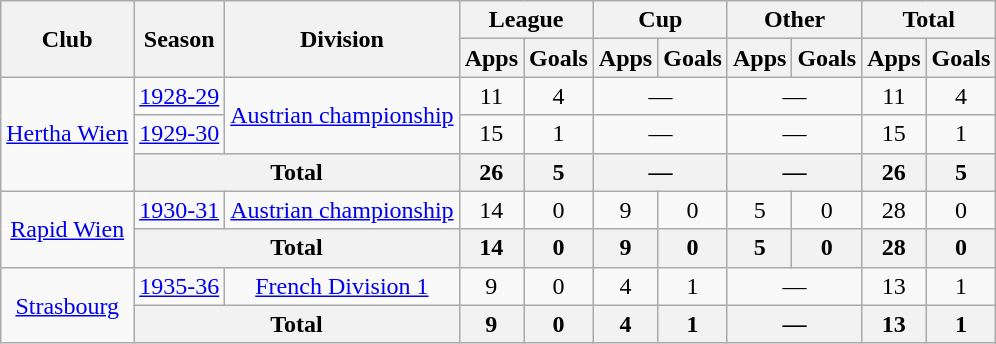<table class="wikitable" style="text-align: center">
<tr>
<th rowspan="2">Club</th>
<th rowspan="2">Season</th>
<th rowspan="2">Division</th>
<th colspan="2">League</th>
<th colspan="2">Cup</th>
<th colspan="2">Other</th>
<th colspan="2">Total</th>
</tr>
<tr>
<th>Apps</th>
<th>Goals</th>
<th>Apps</th>
<th>Goals</th>
<th>Apps</th>
<th>Goals</th>
<th>Apps</th>
<th>Goals</th>
</tr>
<tr>
<td rowspan="3"><a href='#'>Hertha Wien</a></td>
<td><a href='#'>1928-29</a></td>
<td rowspan="2"><a href='#'>Austrian championship</a></td>
<td>11</td>
<td>4</td>
<td colspan="2">—</td>
<td colspan="2">—</td>
<td>11</td>
<td>4</td>
</tr>
<tr>
<td><a href='#'>1929-30</a></td>
<td>15</td>
<td>1</td>
<td colspan="2">—</td>
<td colspan="2">—</td>
<td>15</td>
<td>1</td>
</tr>
<tr>
<th colspan="2">Total</th>
<th>26</th>
<th>5</th>
<th colspan="2">—</th>
<th colspan="2">—</th>
<th>26</th>
<th>5</th>
</tr>
<tr>
<td rowspan="2"><a href='#'>Rapid Wien</a></td>
<td><a href='#'>1930-31</a></td>
<td><a href='#'>Austrian championship</a></td>
<td>14</td>
<td>0</td>
<td>9</td>
<td>0</td>
<td>5</td>
<td>0</td>
<td>28</td>
<td>0</td>
</tr>
<tr>
<th colspan="2">Total</th>
<th>14</th>
<th>0</th>
<th>9</th>
<th>0</th>
<th>5</th>
<th>0</th>
<th>28</th>
<th>0</th>
</tr>
<tr>
<td rowspan="2"><a href='#'>Strasbourg</a></td>
<td><a href='#'>1935-36</a></td>
<td><a href='#'>French Division 1</a></td>
<td>9</td>
<td>0</td>
<td>4</td>
<td>1</td>
<td colspan="2">—</td>
<td>13</td>
<td>1</td>
</tr>
<tr>
<th colspan="2">Total</th>
<th>9</th>
<th>0</th>
<th>4</th>
<th>1</th>
<th colspan="2">—</th>
<th>13</th>
<th>1</th>
</tr>
</table>
